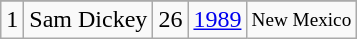<table class="wikitable">
<tr>
</tr>
<tr>
<td>1</td>
<td>Sam Dickey</td>
<td>26</td>
<td><a href='#'>1989</a></td>
<td style="font-size:80%;">New Mexico</td>
</tr>
</table>
